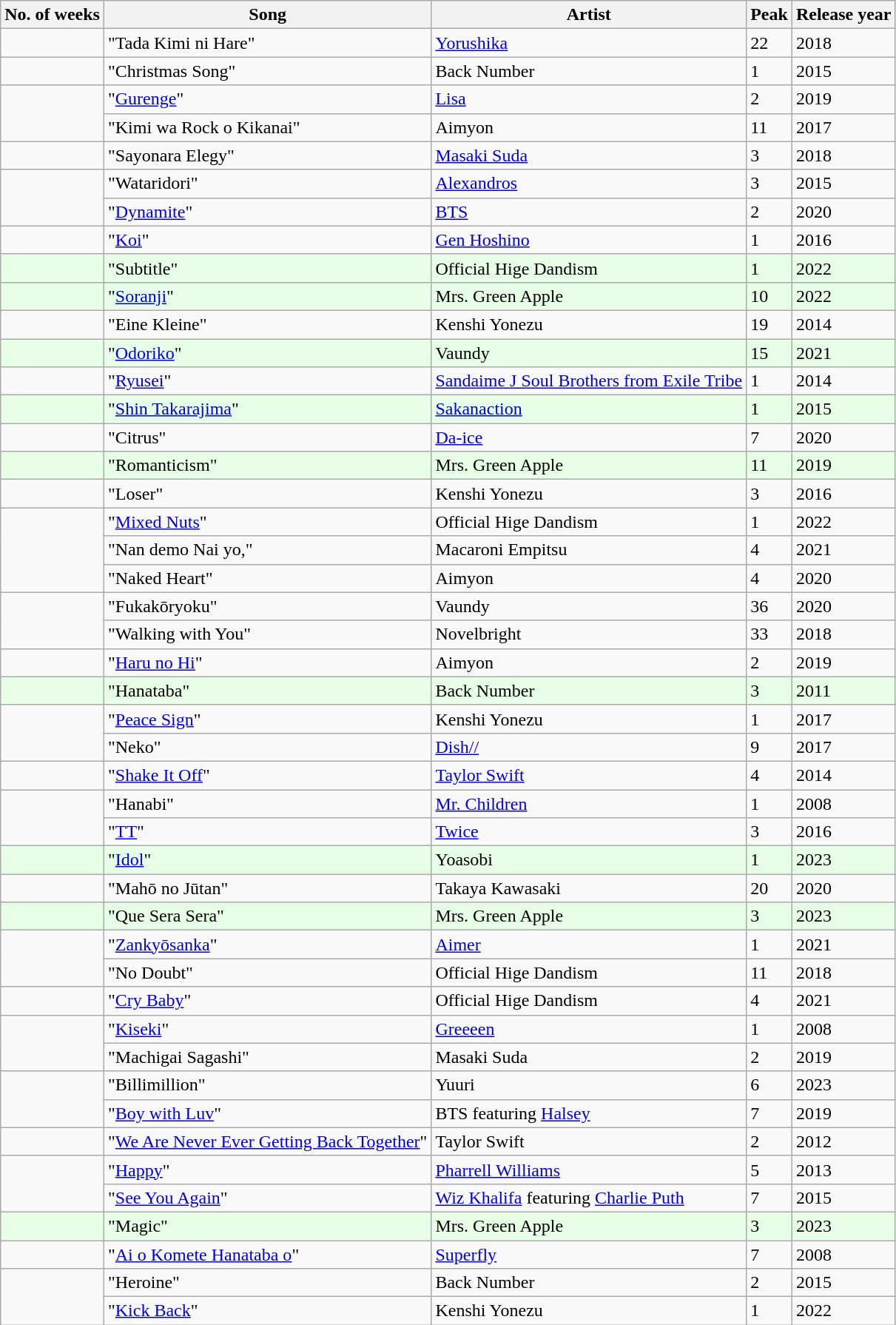<table class="wikitable">
<tr>
<th>No. of weeks</th>
<th>Song</th>
<th>Artist</th>
<th>Peak</th>
<th>Release year</th>
</tr>
<tr>
<td></td>
<td>"Tada Kimi ni Hare"</td>
<td><a href='#'>Yorushika</a></td>
<td>22</td>
<td>2018</td>
</tr>
<tr>
<td></td>
<td>"Christmas Song"</td>
<td>Back Number</td>
<td>1</td>
<td>2015</td>
</tr>
<tr>
<td rowspan="2"></td>
<td>"<a href='#'>Gurenge</a>"</td>
<td><a href='#'>Lisa</a></td>
<td>2</td>
<td>2019</td>
</tr>
<tr>
<td>"Kimi wa Rock o Kikanai"</td>
<td>Aimyon</td>
<td>11</td>
<td>2017</td>
</tr>
<tr>
<td></td>
<td>"Sayonara Elegy"</td>
<td><a href='#'>Masaki Suda</a></td>
<td>3</td>
<td>2018</td>
</tr>
<tr>
<td rowspan="2"></td>
<td>"Wataridori"</td>
<td><a href='#'>Alexandros</a></td>
<td>3</td>
<td>2015</td>
</tr>
<tr>
<td>"<a href='#'>Dynamite</a>"</td>
<td><a href='#'>BTS</a></td>
<td>2</td>
<td>2020</td>
</tr>
<tr>
<td></td>
<td>"<a href='#'>Koi</a>"</td>
<td><a href='#'>Gen Hoshino</a></td>
<td>1</td>
<td>2016</td>
</tr>
<tr style="background:#E6FFE6">
<td></td>
<td>"Subtitle"</td>
<td>Official Hige Dandism</td>
<td>1</td>
<td>2022</td>
</tr>
<tr style="background:#E6FFE6">
<td></td>
<td>"<a href='#'>Soranji</a>"</td>
<td>Mrs. Green Apple</td>
<td>10</td>
<td>2022</td>
</tr>
<tr>
<td></td>
<td>"Eine Kleine"</td>
<td>Kenshi Yonezu</td>
<td>19</td>
<td>2014</td>
</tr>
<tr style="background:#E6FFE6">
<td></td>
<td>"<a href='#'>Odoriko</a>"</td>
<td>Vaundy</td>
<td>15</td>
<td>2021</td>
</tr>
<tr>
<td></td>
<td>"<a href='#'>Ryusei</a>"</td>
<td><a href='#'>Sandaime J Soul Brothers from Exile Tribe</a></td>
<td>1</td>
<td>2014</td>
</tr>
<tr style="background:#E6FFE6">
<td></td>
<td>"<a href='#'>Shin Takarajima</a>"</td>
<td><a href='#'>Sakanaction</a></td>
<td>1</td>
<td>2015</td>
</tr>
<tr>
<td></td>
<td>"Citrus"</td>
<td><a href='#'>Da-ice</a></td>
<td>7</td>
<td>2020</td>
</tr>
<tr style="background:#E6FFE6">
<td></td>
<td>"Romanticism"</td>
<td>Mrs. Green Apple</td>
<td>11</td>
<td>2019</td>
</tr>
<tr>
<td></td>
<td>"Loser"</td>
<td>Kenshi Yonezu</td>
<td>3</td>
<td>2016</td>
</tr>
<tr>
<td rowspan="3"></td>
<td>"<a href='#'>Mixed Nuts</a>"</td>
<td>Official Hige Dandism</td>
<td>1</td>
<td>2022</td>
</tr>
<tr>
<td>"Nan demo Nai yo,"</td>
<td>Macaroni Empitsu</td>
<td>4</td>
<td>2021</td>
</tr>
<tr>
<td>"Naked Heart"</td>
<td>Aimyon</td>
<td>4</td>
<td>2020</td>
</tr>
<tr>
<td rowspan="2"></td>
<td>"Fukakōryoku"</td>
<td>Vaundy</td>
<td>36</td>
<td>2020</td>
</tr>
<tr>
<td>"Walking with You"</td>
<td>Novelbright</td>
<td>33</td>
<td>2018</td>
</tr>
<tr>
<td></td>
<td>"<a href='#'>Haru no Hi</a>"</td>
<td>Aimyon</td>
<td>2</td>
<td>2019</td>
</tr>
<tr style="background:#E6FFE6">
<td></td>
<td>"Hanataba"</td>
<td>Back Number</td>
<td>3</td>
<td>2011</td>
</tr>
<tr>
<td rowspan="2"></td>
<td>"<a href='#'>Peace Sign</a>"</td>
<td>Kenshi Yonezu</td>
<td>1</td>
<td>2017</td>
</tr>
<tr>
<td>"Neko"</td>
<td><a href='#'>Dish//</a></td>
<td>9</td>
<td>2017</td>
</tr>
<tr>
<td></td>
<td>"<a href='#'>Shake It Off</a>"</td>
<td><a href='#'>Taylor Swift</a></td>
<td>4</td>
<td>2014</td>
</tr>
<tr>
<td rowspan="2"></td>
<td>"Hanabi"</td>
<td><a href='#'>Mr. Children</a></td>
<td>1</td>
<td>2008</td>
</tr>
<tr>
<td>"<a href='#'>TT</a>"</td>
<td><a href='#'>Twice</a></td>
<td>3</td>
<td>2016</td>
</tr>
<tr style="background:#E6FFE6">
<td></td>
<td>"<a href='#'>Idol</a>"</td>
<td>Yoasobi</td>
<td>1</td>
<td>2023</td>
</tr>
<tr>
<td></td>
<td>"Mahō no Jūtan"</td>
<td>Takaya Kawasaki</td>
<td>20</td>
<td>2020</td>
</tr>
<tr style="background:#E6FFE6">
<td></td>
<td>"Que Sera Sera"</td>
<td>Mrs. Green Apple</td>
<td>3</td>
<td>2023</td>
</tr>
<tr>
<td rowspan="2"></td>
<td>"<a href='#'>Zankyōsanka</a>"</td>
<td><a href='#'>Aimer</a></td>
<td>1</td>
<td>2021</td>
</tr>
<tr>
<td>"No Doubt"</td>
<td>Official Hige Dandism</td>
<td>11</td>
<td>2018</td>
</tr>
<tr>
<td></td>
<td>"<a href='#'>Cry Baby</a>"</td>
<td>Official Hige Dandism</td>
<td>4</td>
<td>2021</td>
</tr>
<tr>
<td rowspan="2"></td>
<td>"<a href='#'>Kiseki</a>"</td>
<td><a href='#'>Greeeen</a></td>
<td>1</td>
<td>2008</td>
</tr>
<tr>
<td>"Machigai Sagashi"</td>
<td>Masaki Suda</td>
<td>2</td>
<td>2019</td>
</tr>
<tr>
<td rowspan="2"></td>
<td>"Billimillion"</td>
<td>Yuuri</td>
<td>6</td>
<td>2023</td>
</tr>
<tr>
<td>"<a href='#'>Boy with Luv</a>"</td>
<td>BTS featuring <a href='#'>Halsey</a></td>
<td>7</td>
<td>2019</td>
</tr>
<tr>
<td></td>
<td>"<a href='#'>We Are Never Ever Getting Back Together</a>"</td>
<td>Taylor Swift</td>
<td>2</td>
<td>2012</td>
</tr>
<tr>
<td rowspan="2"></td>
<td>"<a href='#'>Happy</a>"</td>
<td><a href='#'>Pharrell Williams</a></td>
<td>5</td>
<td>2013</td>
</tr>
<tr>
<td>"<a href='#'>See You Again</a>"</td>
<td><a href='#'>Wiz Khalifa</a> featuring <a href='#'>Charlie Puth</a></td>
<td>7</td>
<td>2015</td>
</tr>
<tr style="background:#E6FFE6">
<td></td>
<td>"Magic"</td>
<td>Mrs. Green Apple</td>
<td>3</td>
<td>2023</td>
</tr>
<tr>
<td></td>
<td>"<a href='#'>Ai o Komete Hanataba o</a>"</td>
<td><a href='#'>Superfly</a></td>
<td>7</td>
<td>2008</td>
</tr>
<tr>
<td rowspan="2"></td>
<td>"Heroine"</td>
<td>Back Number</td>
<td>2</td>
<td>2015</td>
</tr>
<tr>
<td>"<a href='#'>Kick Back</a>"</td>
<td>Kenshi Yonezu</td>
<td>1</td>
<td>2022</td>
</tr>
</table>
